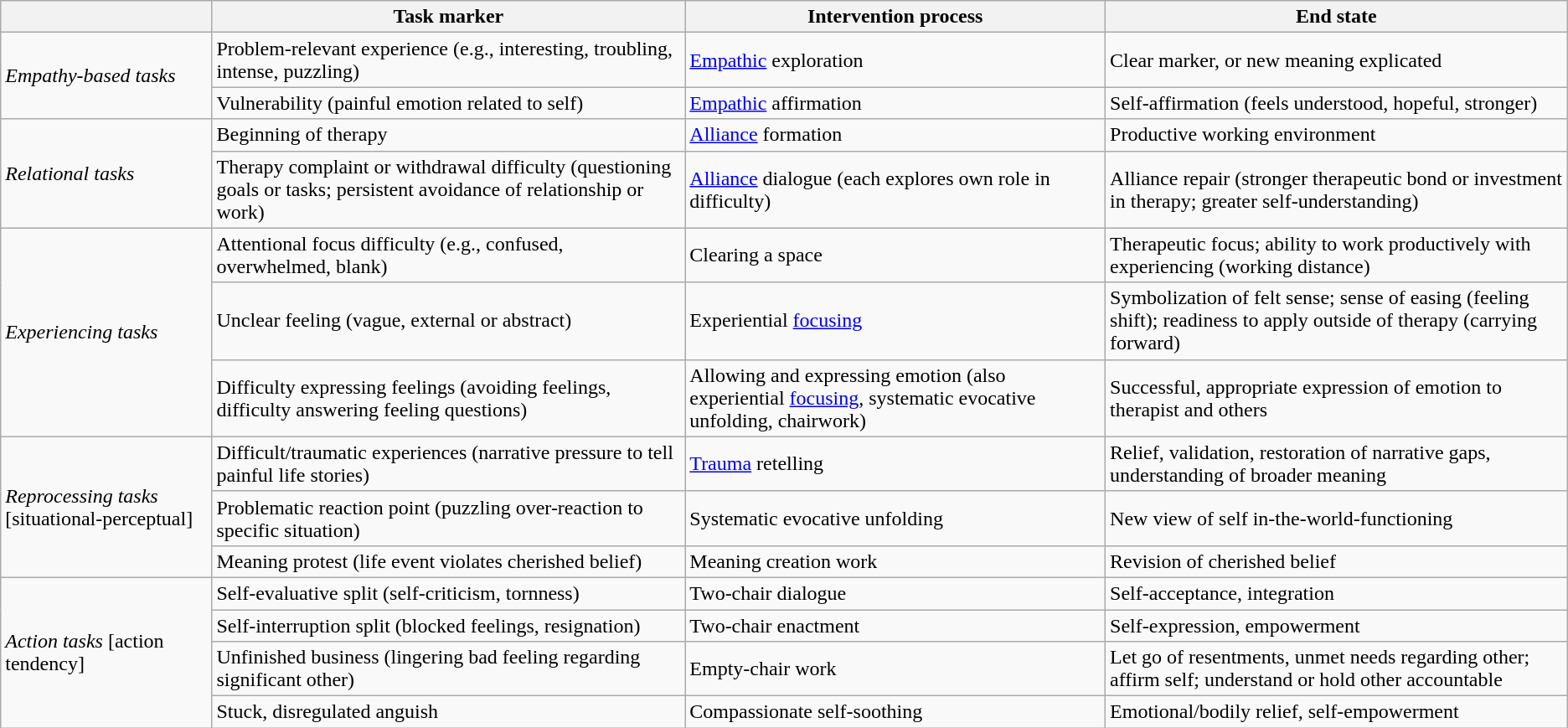<table class="wikitable">
<tr>
<th></th>
<th>Task marker</th>
<th>Intervention process</th>
<th>End state</th>
</tr>
<tr>
<td rowspan="2"><em>Empathy-based tasks</em></td>
<td>Problem-relevant experience (e.g., interesting, troubling, intense, puzzling)</td>
<td><a href='#'>Empathic</a> exploration</td>
<td>Clear marker, or new meaning explicated</td>
</tr>
<tr>
<td>Vulnerability (painful emotion related to self)</td>
<td><a href='#'>Empathic</a> affirmation</td>
<td>Self-affirmation (feels understood, hopeful, stronger)</td>
</tr>
<tr>
<td rowspan="2"><em>Relational tasks</em></td>
<td>Beginning of therapy</td>
<td><a href='#'>Alliance</a> formation</td>
<td>Productive working environment</td>
</tr>
<tr>
<td>Therapy complaint or withdrawal difficulty (questioning goals or tasks; persistent avoidance of relationship or work)</td>
<td><a href='#'>Alliance</a> dialogue (each explores own role in difficulty)</td>
<td>Alliance repair (stronger therapeutic bond or investment in therapy; greater self-understanding)</td>
</tr>
<tr>
<td rowspan="3"><em>Experiencing tasks</em></td>
<td>Attentional focus difficulty (e.g., confused, overwhelmed, blank)</td>
<td>Clearing a space</td>
<td>Therapeutic focus; ability to work productively with experiencing (working distance)</td>
</tr>
<tr>
<td>Unclear feeling (vague, external or abstract)</td>
<td>Experiential <a href='#'>focusing</a></td>
<td>Symbolization of felt sense; sense of easing (feeling shift); readiness to apply outside of therapy (carrying forward)</td>
</tr>
<tr>
<td>Difficulty expressing feelings (avoiding feelings, difficulty answering feeling questions)</td>
<td>Allowing and expressing emotion (also experiential <a href='#'>focusing</a>, systematic evocative unfolding, chairwork)</td>
<td>Successful, appropriate expression of emotion to therapist and others</td>
</tr>
<tr>
<td rowspan="3"><em>Reprocessing tasks</em> [situational-perceptual]</td>
<td>Difficult/traumatic experiences (narrative pressure to tell painful life stories)</td>
<td><a href='#'>Trauma</a> retelling</td>
<td>Relief, validation, restoration of narrative gaps, understanding of broader meaning</td>
</tr>
<tr>
<td>Problematic reaction point (puzzling over-reaction to specific situation)</td>
<td>Systematic evocative unfolding</td>
<td>New view of self in-the-world-functioning</td>
</tr>
<tr>
<td>Meaning protest (life event violates cherished belief)</td>
<td>Meaning creation work</td>
<td>Revision of cherished belief</td>
</tr>
<tr>
<td rowspan="4"><em>Action tasks</em> [action tendency]</td>
<td>Self-evaluative split (self-criticism, tornness)</td>
<td>Two-chair dialogue</td>
<td>Self-acceptance, integration</td>
</tr>
<tr>
<td>Self-interruption split (blocked feelings, resignation)</td>
<td>Two-chair enactment</td>
<td>Self-expression, empowerment</td>
</tr>
<tr>
<td>Unfinished business (lingering bad feeling regarding significant other)</td>
<td>Empty-chair work</td>
<td>Let go of resentments, unmet needs regarding other; affirm self; understand or hold other accountable</td>
</tr>
<tr>
<td>Stuck, disregulated anguish</td>
<td>Compassionate self-soothing</td>
<td>Emotional/bodily relief, self-empowerment</td>
</tr>
</table>
